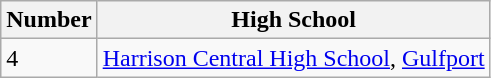<table class="wikitable">
<tr>
<th>Number</th>
<th>High School</th>
</tr>
<tr>
<td>4</td>
<td><a href='#'>Harrison Central High School</a>, <a href='#'>Gulfport</a></td>
</tr>
</table>
